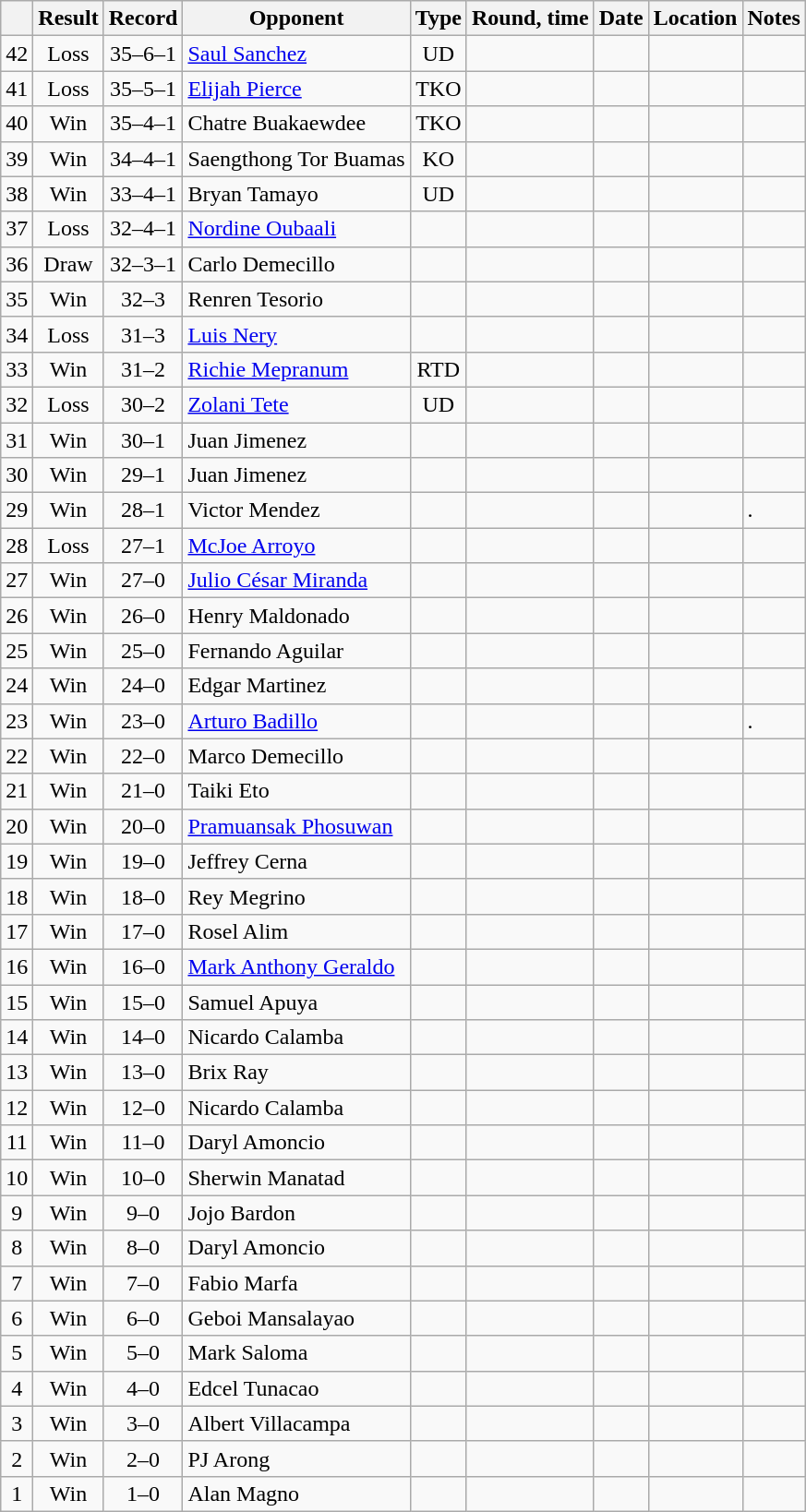<table class="wikitable" style="text-align:center">
<tr>
<th></th>
<th>Result</th>
<th>Record</th>
<th>Opponent</th>
<th>Type</th>
<th>Round, time</th>
<th>Date</th>
<th>Location</th>
<th>Notes</th>
</tr>
<tr align=center>
<td>42</td>
<td>Loss</td>
<td>35–6–1</td>
<td align=left><a href='#'>Saul Sanchez</a></td>
<td>UD</td>
<td></td>
<td></td>
<td align=left></td>
<td></td>
</tr>
<tr align=center>
<td>41</td>
<td>Loss</td>
<td>35–5–1</td>
<td align=left><a href='#'>Elijah Pierce</a></td>
<td>TKO</td>
<td></td>
<td></td>
<td align=left></td>
<td></td>
</tr>
<tr align=center>
<td>40</td>
<td>Win</td>
<td>35–4–1</td>
<td align=left>Chatre Buakaewdee</td>
<td>TKO</td>
<td></td>
<td></td>
<td align=left></td>
<td></td>
</tr>
<tr align=center>
<td>39</td>
<td>Win</td>
<td>34–4–1</td>
<td align=left>Saengthong Tor Buamas</td>
<td>KO</td>
<td></td>
<td></td>
<td align=left></td>
<td></td>
</tr>
<tr align=center>
<td>38</td>
<td>Win</td>
<td>33–4–1</td>
<td align=left>Bryan Tamayo</td>
<td>UD</td>
<td></td>
<td></td>
<td align=left></td>
<td></td>
</tr>
<tr align=center>
<td>37</td>
<td>Loss</td>
<td>32–4–1</td>
<td align=left><a href='#'>Nordine Oubaali</a></td>
<td></td>
<td></td>
<td></td>
<td align=left></td>
<td></td>
</tr>
<tr align=center>
<td>36</td>
<td>Draw</td>
<td>32–3–1</td>
<td align=left>Carlo Demecillo</td>
<td></td>
<td></td>
<td></td>
<td align=left></td>
<td></td>
</tr>
<tr align=center>
<td>35</td>
<td>Win</td>
<td>32–3</td>
<td align=left>Renren Tesorio</td>
<td></td>
<td></td>
<td></td>
<td align=left></td>
<td></td>
</tr>
<tr align=center>
<td>34</td>
<td>Loss</td>
<td>31–3</td>
<td align=left><a href='#'>Luis Nery</a></td>
<td></td>
<td></td>
<td></td>
<td align=left></td>
<td></td>
</tr>
<tr align=center>
<td>33</td>
<td>Win</td>
<td>31–2</td>
<td align=left><a href='#'>Richie Mepranum</a></td>
<td>RTD</td>
<td></td>
<td></td>
<td align=left></td>
<td></td>
</tr>
<tr align=center>
<td>32</td>
<td>Loss</td>
<td>30–2</td>
<td align=left><a href='#'>Zolani Tete</a></td>
<td>UD</td>
<td></td>
<td></td>
<td align=left></td>
<td align=left></td>
</tr>
<tr align=center>
<td>31</td>
<td>Win</td>
<td>30–1</td>
<td align=left>Juan Jimenez</td>
<td></td>
<td></td>
<td></td>
<td align=left></td>
<td align=left></td>
</tr>
<tr align=center>
<td>30</td>
<td>Win</td>
<td>29–1</td>
<td align=left>Juan Jimenez</td>
<td></td>
<td></td>
<td></td>
<td align=left></td>
<td align=left></td>
</tr>
<tr align=center>
<td>29</td>
<td>Win</td>
<td>28–1</td>
<td align=left>Victor Mendez</td>
<td></td>
<td></td>
<td></td>
<td align=left></td>
<td align=left>.</td>
</tr>
<tr align=center>
<td>28</td>
<td>Loss</td>
<td>27–1</td>
<td align=left><a href='#'>McJoe Arroyo</a></td>
<td></td>
<td></td>
<td></td>
<td align=left></td>
<td align=left></td>
</tr>
<tr align=center>
<td>27</td>
<td>Win</td>
<td>27–0</td>
<td align=left><a href='#'>Julio César Miranda</a></td>
<td></td>
<td></td>
<td></td>
<td align=left></td>
<td align=left></td>
</tr>
<tr align=center>
<td>26</td>
<td>Win</td>
<td>26–0</td>
<td align=left>Henry Maldonado</td>
<td></td>
<td></td>
<td></td>
<td align=left></td>
<td align=left></td>
</tr>
<tr align=center>
<td>25</td>
<td>Win</td>
<td>25–0</td>
<td align=left>Fernando Aguilar</td>
<td></td>
<td></td>
<td></td>
<td align=left></td>
<td align=left></td>
</tr>
<tr align=center>
<td>24</td>
<td>Win</td>
<td>24–0</td>
<td align=left>Edgar Martinez</td>
<td></td>
<td></td>
<td></td>
<td align=left></td>
<td align=left></td>
</tr>
<tr align=center>
<td>23</td>
<td>Win</td>
<td>23–0</td>
<td align=left><a href='#'>Arturo Badillo</a></td>
<td></td>
<td></td>
<td></td>
<td align=left></td>
<td align=left>.</td>
</tr>
<tr align=center>
<td>22</td>
<td>Win</td>
<td>22–0</td>
<td align=left>Marco Demecillo</td>
<td></td>
<td></td>
<td></td>
<td align=left></td>
<td align=left></td>
</tr>
<tr align=center>
<td>21</td>
<td>Win</td>
<td>21–0</td>
<td align=left>Taiki Eto</td>
<td></td>
<td></td>
<td></td>
<td align=left></td>
<td align=left></td>
</tr>
<tr align=center>
<td>20</td>
<td>Win</td>
<td>20–0</td>
<td align=left><a href='#'>Pramuansak Phosuwan</a></td>
<td></td>
<td></td>
<td></td>
<td align=left></td>
<td align=left></td>
</tr>
<tr align=center>
<td>19</td>
<td>Win</td>
<td>19–0</td>
<td align=left>Jeffrey Cerna</td>
<td></td>
<td></td>
<td></td>
<td align=left></td>
<td align=left></td>
</tr>
<tr align=center>
<td>18</td>
<td>Win</td>
<td>18–0</td>
<td align=left>Rey Megrino</td>
<td></td>
<td></td>
<td></td>
<td align=left></td>
<td align=left></td>
</tr>
<tr align=center>
<td>17</td>
<td>Win</td>
<td>17–0</td>
<td align=left>Rosel Alim</td>
<td></td>
<td></td>
<td></td>
<td align=left></td>
<td align=left></td>
</tr>
<tr align=center>
<td>16</td>
<td>Win</td>
<td>16–0</td>
<td align=left><a href='#'>Mark Anthony Geraldo</a></td>
<td></td>
<td></td>
<td></td>
<td align=left></td>
<td align=left></td>
</tr>
<tr align=center>
<td>15</td>
<td>Win</td>
<td>15–0</td>
<td align=left>Samuel Apuya</td>
<td></td>
<td></td>
<td></td>
<td align=left></td>
<td align=left></td>
</tr>
<tr align=center>
<td>14</td>
<td>Win</td>
<td>14–0</td>
<td align=left>Nicardo Calamba</td>
<td></td>
<td></td>
<td></td>
<td align=left></td>
<td align=left></td>
</tr>
<tr align=center>
<td>13</td>
<td>Win</td>
<td>13–0</td>
<td align=left>Brix Ray</td>
<td></td>
<td></td>
<td></td>
<td align=left></td>
<td align=left></td>
</tr>
<tr align=center>
<td>12</td>
<td>Win</td>
<td>12–0</td>
<td align=left>Nicardo Calamba</td>
<td></td>
<td></td>
<td></td>
<td align=left></td>
<td align=left></td>
</tr>
<tr align=center>
<td>11</td>
<td>Win</td>
<td>11–0</td>
<td align=left>Daryl Amoncio</td>
<td></td>
<td></td>
<td></td>
<td align=left></td>
<td align=left></td>
</tr>
<tr align=center>
<td>10</td>
<td>Win</td>
<td>10–0</td>
<td align=left>Sherwin Manatad</td>
<td></td>
<td></td>
<td></td>
<td align=left></td>
<td align=left></td>
</tr>
<tr align=center>
<td>9</td>
<td>Win</td>
<td>9–0</td>
<td align=left>Jojo Bardon</td>
<td></td>
<td></td>
<td></td>
<td align=left></td>
<td align=left></td>
</tr>
<tr align=center>
<td>8</td>
<td>Win</td>
<td>8–0</td>
<td align=left>Daryl Amoncio</td>
<td></td>
<td></td>
<td></td>
<td align=left></td>
<td align=left></td>
</tr>
<tr align=center>
<td>7</td>
<td>Win</td>
<td>7–0</td>
<td align=left>Fabio Marfa</td>
<td></td>
<td></td>
<td></td>
<td align=left></td>
<td align=left></td>
</tr>
<tr align=center>
<td>6</td>
<td>Win</td>
<td>6–0</td>
<td align=left>Geboi Mansalayao</td>
<td></td>
<td></td>
<td></td>
<td align=left></td>
<td align=left></td>
</tr>
<tr align=center>
<td>5</td>
<td>Win</td>
<td>5–0</td>
<td align=left>Mark Saloma</td>
<td></td>
<td></td>
<td></td>
<td align=left></td>
<td align=left></td>
</tr>
<tr align=center>
<td>4</td>
<td>Win</td>
<td>4–0</td>
<td align=left>Edcel Tunacao</td>
<td></td>
<td></td>
<td></td>
<td align=left></td>
<td align=left></td>
</tr>
<tr align=center>
<td>3</td>
<td>Win</td>
<td>3–0</td>
<td align=left>Albert Villacampa</td>
<td></td>
<td></td>
<td></td>
<td align=left></td>
<td align=left></td>
</tr>
<tr align=center>
<td>2</td>
<td>Win</td>
<td>2–0</td>
<td align=left>PJ Arong</td>
<td></td>
<td></td>
<td></td>
<td align=left></td>
<td align=left></td>
</tr>
<tr align=center>
<td>1</td>
<td>Win</td>
<td>1–0</td>
<td align=left>Alan Magno</td>
<td></td>
<td></td>
<td></td>
<td align=left></td>
<td align=left></td>
</tr>
</table>
